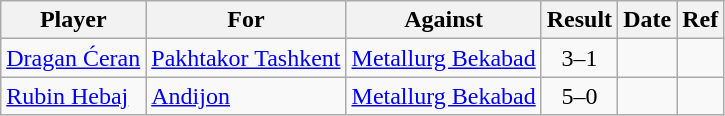<table class="wikitable sortable">
<tr>
<th>Player</th>
<th>For</th>
<th>Against</th>
<th style="text-align:center">Result</th>
<th>Date</th>
<th>Ref</th>
</tr>
<tr>
<td> <a href='#'>Dragan Ćeran</a></td>
<td><a href='#'>Pakhtakor Tashkent</a></td>
<td><a href='#'>Metallurg Bekabad</a></td>
<td style="text-align:center;">3–1</td>
<td></td>
<td></td>
</tr>
<tr>
<td> <a href='#'>Rubin Hebaj</a></td>
<td><a href='#'>Andijon</a></td>
<td><a href='#'>Metallurg Bekabad</a></td>
<td style="text-align:center;">5–0</td>
<td></td>
<td></td>
</tr>
</table>
